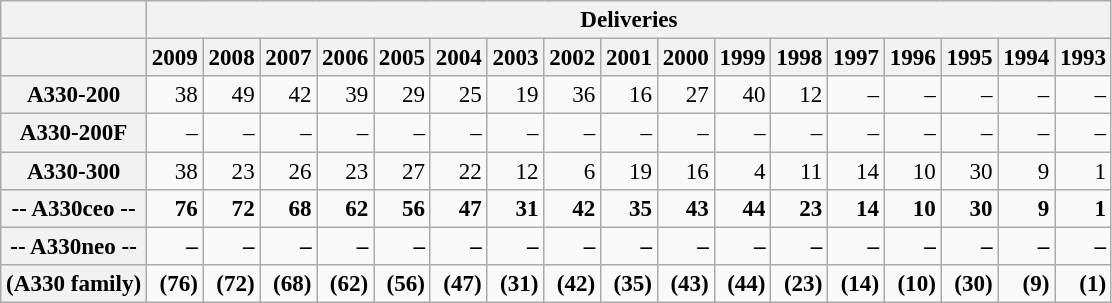<table class="wikitable" style="text-align:right; font-size:96%;">
<tr>
<th></th>
<th colspan="17">Deliveries</th>
</tr>
<tr>
<th></th>
<th>2009</th>
<th>2008</th>
<th>2007</th>
<th>2006</th>
<th>2005</th>
<th>2004</th>
<th>2003</th>
<th>2002</th>
<th>2001</th>
<th>2000</th>
<th>1999</th>
<th>1998</th>
<th>1997</th>
<th>1996</th>
<th>1995</th>
<th>1994</th>
<th>1993</th>
</tr>
<tr>
<th>A330-200</th>
<td>38</td>
<td>49</td>
<td>42</td>
<td>39</td>
<td>29</td>
<td>25</td>
<td>19</td>
<td>36</td>
<td>16</td>
<td>27</td>
<td>40</td>
<td>12</td>
<td>–</td>
<td>–</td>
<td>–</td>
<td>–</td>
<td>–</td>
</tr>
<tr>
<th>A330-200F</th>
<td>–</td>
<td>–</td>
<td>–</td>
<td>–</td>
<td>–</td>
<td>–</td>
<td>–</td>
<td>–</td>
<td>–</td>
<td>–</td>
<td>–</td>
<td>–</td>
<td>–</td>
<td>–</td>
<td>–</td>
<td>–</td>
<td>–</td>
</tr>
<tr>
<th>A330-300</th>
<td>38</td>
<td>23</td>
<td>26</td>
<td>23</td>
<td>27</td>
<td>22</td>
<td>12</td>
<td>6</td>
<td>19</td>
<td>16</td>
<td>4</td>
<td>11</td>
<td>14</td>
<td>10</td>
<td>30</td>
<td>9</td>
<td>1</td>
</tr>
<tr>
<th>-- A330ceo --</th>
<td><strong>76</strong></td>
<td><strong>72</strong></td>
<td><strong>68</strong></td>
<td><strong>62</strong></td>
<td><strong>56</strong></td>
<td><strong>47</strong></td>
<td><strong>31</strong></td>
<td><strong>42</strong></td>
<td><strong>35</strong></td>
<td><strong>43</strong></td>
<td><strong>44</strong></td>
<td><strong>23</strong></td>
<td><strong>14</strong></td>
<td><strong>10</strong></td>
<td><strong>30</strong></td>
<td><strong>9</strong></td>
<td><strong>1</strong></td>
</tr>
<tr>
<th>-- A330neo --</th>
<td><strong>–</strong></td>
<td><strong>–</strong></td>
<td><strong>–</strong></td>
<td><strong>–</strong></td>
<td><strong>–</strong></td>
<td><strong>–</strong></td>
<td><strong>–</strong></td>
<td><strong>–</strong></td>
<td><strong>–</strong></td>
<td><strong>–</strong></td>
<td><strong>–</strong></td>
<td><strong>–</strong></td>
<td><strong>–</strong></td>
<td><strong>–</strong></td>
<td><strong>–</strong></td>
<td><strong>–</strong></td>
<td><strong>–</strong></td>
</tr>
<tr>
<th>(A330 family)</th>
<td><strong>(76)</strong></td>
<td><strong>(72)</strong></td>
<td><strong>(68)</strong></td>
<td><strong>(62)</strong></td>
<td><strong>(56)</strong></td>
<td><strong>(47)</strong></td>
<td><strong>(31)</strong></td>
<td><strong>(42)</strong></td>
<td><strong>(35)</strong></td>
<td><strong>(43)</strong></td>
<td><strong>(44)</strong></td>
<td><strong>(23)</strong></td>
<td><strong>(14)</strong></td>
<td><strong>(10)</strong></td>
<td><strong>(30)</strong></td>
<td><strong>(9)</strong></td>
<td><strong>(1)</strong></td>
</tr>
</table>
